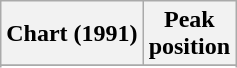<table class="wikitable sortable plainrowheaders">
<tr>
<th>Chart (1991)</th>
<th>Peak<br>position</th>
</tr>
<tr>
</tr>
<tr>
</tr>
</table>
